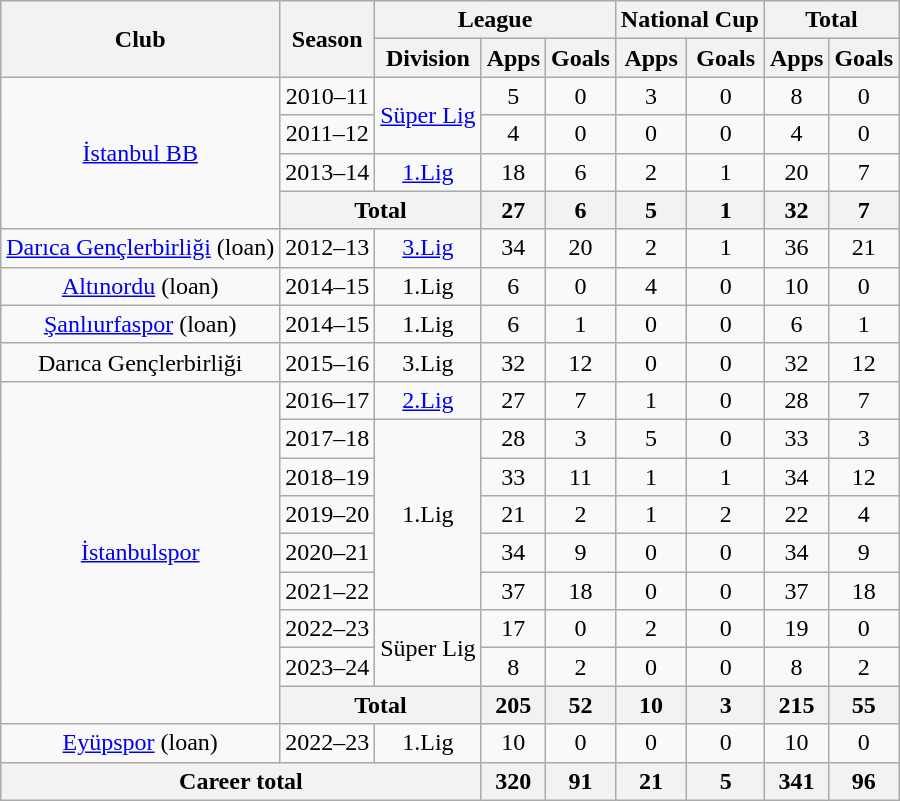<table class="wikitable", style="text-align:center">
<tr>
<th rowspan="2">Club</th>
<th rowspan="2">Season</th>
<th colspan="3">League</th>
<th colspan="2">National Cup</th>
<th colspan="2">Total</th>
</tr>
<tr>
<th>Division</th>
<th>Apps</th>
<th>Goals</th>
<th>Apps</th>
<th>Goals</th>
<th>Apps</th>
<th>Goals</th>
</tr>
<tr>
<td rowspan="4"><a href='#'>İstanbul BB</a></td>
<td>2010–11</td>
<td rowspan="2"><a href='#'>Süper Lig</a></td>
<td>5</td>
<td>0</td>
<td>3</td>
<td>0</td>
<td>8</td>
<td>0</td>
</tr>
<tr>
<td>2011–12</td>
<td>4</td>
<td>0</td>
<td>0</td>
<td>0</td>
<td>4</td>
<td>0</td>
</tr>
<tr>
<td>2013–14</td>
<td><a href='#'>1.Lig</a></td>
<td>18</td>
<td>6</td>
<td>2</td>
<td>1</td>
<td>20</td>
<td>7</td>
</tr>
<tr>
<th colspan="2">Total</th>
<th>27</th>
<th>6</th>
<th>5</th>
<th>1</th>
<th>32</th>
<th>7</th>
</tr>
<tr>
<td><a href='#'>Darıca Gençlerbirliği</a> (loan)</td>
<td>2012–13</td>
<td><a href='#'>3.Lig</a></td>
<td>34</td>
<td>20</td>
<td>2</td>
<td>1</td>
<td>36</td>
<td>21</td>
</tr>
<tr>
<td><a href='#'>Altınordu</a> (loan)</td>
<td>2014–15</td>
<td>1.Lig</td>
<td>6</td>
<td>0</td>
<td>4</td>
<td>0</td>
<td>10</td>
<td>0</td>
</tr>
<tr>
<td><a href='#'>Şanlıurfaspor</a> (loan)</td>
<td>2014–15</td>
<td>1.Lig</td>
<td>6</td>
<td>1</td>
<td>0</td>
<td>0</td>
<td>6</td>
<td>1</td>
</tr>
<tr>
<td>Darıca Gençlerbirliği</td>
<td>2015–16</td>
<td>3.Lig</td>
<td>32</td>
<td>12</td>
<td>0</td>
<td>0</td>
<td>32</td>
<td>12</td>
</tr>
<tr>
<td rowspan="9"><a href='#'>İstanbulspor</a></td>
<td>2016–17</td>
<td><a href='#'>2.Lig</a></td>
<td>27</td>
<td>7</td>
<td>1</td>
<td>0</td>
<td>28</td>
<td>7</td>
</tr>
<tr>
<td>2017–18</td>
<td rowspan="5">1.Lig</td>
<td>28</td>
<td>3</td>
<td>5</td>
<td>0</td>
<td>33</td>
<td>3</td>
</tr>
<tr>
<td>2018–19</td>
<td>33</td>
<td>11</td>
<td>1</td>
<td>1</td>
<td>34</td>
<td>12</td>
</tr>
<tr>
<td>2019–20</td>
<td>21</td>
<td>2</td>
<td>1</td>
<td>2</td>
<td>22</td>
<td>4</td>
</tr>
<tr>
<td>2020–21</td>
<td>34</td>
<td>9</td>
<td>0</td>
<td>0</td>
<td>34</td>
<td>9</td>
</tr>
<tr>
<td>2021–22</td>
<td>37</td>
<td>18</td>
<td>0</td>
<td>0</td>
<td>37</td>
<td>18</td>
</tr>
<tr>
<td>2022–23</td>
<td rowspan="2">Süper Lig</td>
<td>17</td>
<td>0</td>
<td>2</td>
<td>0</td>
<td>19</td>
<td>0</td>
</tr>
<tr>
<td>2023–24</td>
<td>8</td>
<td>2</td>
<td>0</td>
<td>0</td>
<td>8</td>
<td>2</td>
</tr>
<tr>
<th colspan="2">Total</th>
<th>205</th>
<th>52</th>
<th>10</th>
<th>3</th>
<th>215</th>
<th>55</th>
</tr>
<tr>
<td><a href='#'>Eyüpspor</a> (loan)</td>
<td>2022–23</td>
<td>1.Lig</td>
<td>10</td>
<td>0</td>
<td>0</td>
<td>0</td>
<td>10</td>
<td>0</td>
</tr>
<tr>
<th colspan="3">Career total</th>
<th>320</th>
<th>91</th>
<th>21</th>
<th>5</th>
<th>341</th>
<th>96</th>
</tr>
</table>
